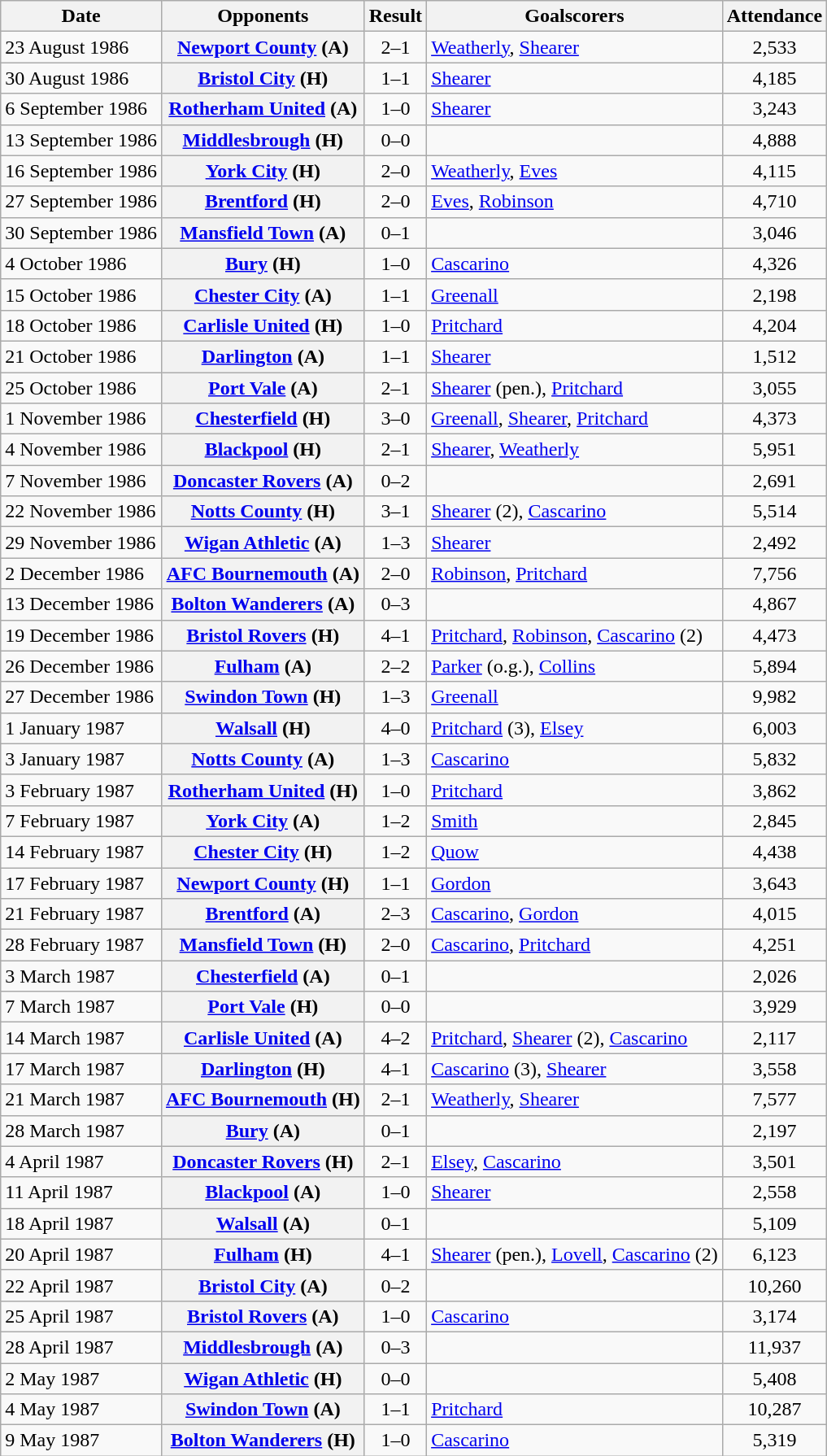<table class="wikitable plainrowheaders sortable">
<tr>
<th scope=col>Date</th>
<th scope=col>Opponents</th>
<th scope=col>Result</th>
<th scope=col class=unsortable>Goalscorers</th>
<th scope=col>Attendance</th>
</tr>
<tr>
<td>23 August 1986</td>
<th scope=row><a href='#'>Newport County</a> (A)</th>
<td align=center>2–1</td>
<td><a href='#'>Weatherly</a>, <a href='#'>Shearer</a></td>
<td align=center>2,533</td>
</tr>
<tr>
<td>30 August 1986</td>
<th scope=row><a href='#'>Bristol City</a> (H)</th>
<td align=center>1–1</td>
<td><a href='#'>Shearer</a></td>
<td align=center>4,185</td>
</tr>
<tr>
<td>6 September 1986</td>
<th scope=row><a href='#'>Rotherham United</a> (A)</th>
<td align=center>1–0</td>
<td><a href='#'>Shearer</a></td>
<td align=center>3,243</td>
</tr>
<tr>
<td>13 September 1986</td>
<th scope=row><a href='#'>Middlesbrough</a> (H)</th>
<td align=center>0–0</td>
<td></td>
<td align=center>4,888</td>
</tr>
<tr>
<td>16 September 1986</td>
<th scope=row><a href='#'>York City</a> (H)</th>
<td align=center>2–0</td>
<td><a href='#'>Weatherly</a>, <a href='#'>Eves</a></td>
<td align=center>4,115</td>
</tr>
<tr>
<td>27 September 1986</td>
<th scope=row><a href='#'>Brentford</a> (H)</th>
<td align=center>2–0</td>
<td><a href='#'>Eves</a>, <a href='#'>Robinson</a></td>
<td align=center>4,710</td>
</tr>
<tr>
<td>30 September 1986</td>
<th scope=row><a href='#'>Mansfield Town</a> (A)</th>
<td align=center>0–1</td>
<td></td>
<td align=center>3,046</td>
</tr>
<tr>
<td>4 October 1986</td>
<th scope=row><a href='#'>Bury</a> (H)</th>
<td align=center>1–0</td>
<td><a href='#'>Cascarino</a></td>
<td align=center>4,326</td>
</tr>
<tr>
<td>15 October 1986</td>
<th scope=row><a href='#'>Chester City</a> (A)</th>
<td align=center>1–1</td>
<td><a href='#'>Greenall</a></td>
<td align=center>2,198</td>
</tr>
<tr>
<td>18 October 1986</td>
<th scope=row><a href='#'>Carlisle United</a> (H)</th>
<td align=center>1–0</td>
<td><a href='#'>Pritchard</a></td>
<td align=center>4,204</td>
</tr>
<tr>
<td>21 October 1986</td>
<th scope=row><a href='#'>Darlington</a> (A)</th>
<td align=center>1–1</td>
<td><a href='#'>Shearer</a></td>
<td align=center>1,512</td>
</tr>
<tr>
<td>25 October 1986</td>
<th scope=row><a href='#'>Port Vale</a> (A)</th>
<td align=center>2–1</td>
<td><a href='#'>Shearer</a> (pen.), <a href='#'>Pritchard</a></td>
<td align=center>3,055</td>
</tr>
<tr>
<td>1 November 1986</td>
<th scope=row><a href='#'>Chesterfield</a> (H)</th>
<td align=center>3–0</td>
<td><a href='#'>Greenall</a>, <a href='#'>Shearer</a>, <a href='#'>Pritchard</a></td>
<td align=center>4,373</td>
</tr>
<tr>
<td>4 November 1986</td>
<th scope=row><a href='#'>Blackpool</a> (H)</th>
<td align=center>2–1</td>
<td><a href='#'>Shearer</a>, <a href='#'>Weatherly</a></td>
<td align=center>5,951</td>
</tr>
<tr>
<td>7 November 1986</td>
<th scope=row><a href='#'>Doncaster Rovers</a> (A)</th>
<td align=center>0–2</td>
<td></td>
<td align=center>2,691</td>
</tr>
<tr>
<td>22 November 1986</td>
<th scope=row><a href='#'>Notts County</a> (H)</th>
<td align=center>3–1</td>
<td><a href='#'>Shearer</a> (2), <a href='#'>Cascarino</a></td>
<td align=center>5,514</td>
</tr>
<tr>
<td>29 November 1986</td>
<th scope=row><a href='#'>Wigan Athletic</a> (A)</th>
<td align=center>1–3</td>
<td><a href='#'>Shearer</a></td>
<td align=center>2,492</td>
</tr>
<tr>
<td>2 December 1986</td>
<th scope=row><a href='#'>AFC Bournemouth</a> (A)</th>
<td align=center>2–0</td>
<td><a href='#'>Robinson</a>, <a href='#'>Pritchard</a></td>
<td align=center>7,756</td>
</tr>
<tr>
<td>13 December 1986</td>
<th scope=row><a href='#'>Bolton Wanderers</a> (A)</th>
<td align=center>0–3</td>
<td></td>
<td align=center>4,867</td>
</tr>
<tr>
<td>19 December 1986</td>
<th scope=row><a href='#'>Bristol Rovers</a> (H)</th>
<td align=center>4–1</td>
<td><a href='#'>Pritchard</a>, <a href='#'>Robinson</a>, <a href='#'>Cascarino</a> (2)</td>
<td align=center>4,473</td>
</tr>
<tr>
<td>26 December 1986</td>
<th scope=row><a href='#'>Fulham</a> (A)</th>
<td align=center>2–2</td>
<td><a href='#'>Parker</a> (o.g.), <a href='#'>Collins</a></td>
<td align=center>5,894</td>
</tr>
<tr>
<td>27 December 1986</td>
<th scope=row><a href='#'>Swindon Town</a> (H)</th>
<td align=center>1–3</td>
<td><a href='#'>Greenall</a></td>
<td align=center>9,982</td>
</tr>
<tr>
<td>1 January 1987</td>
<th scope=row><a href='#'>Walsall</a> (H)</th>
<td align=center>4–0</td>
<td><a href='#'>Pritchard</a> (3), <a href='#'>Elsey</a></td>
<td align=center>6,003</td>
</tr>
<tr>
<td>3 January 1987</td>
<th scope=row><a href='#'>Notts County</a> (A)</th>
<td align=center>1–3</td>
<td><a href='#'>Cascarino</a></td>
<td align=center>5,832</td>
</tr>
<tr>
<td>3 February 1987</td>
<th scope=row><a href='#'>Rotherham United</a> (H)</th>
<td align=center>1–0</td>
<td><a href='#'>Pritchard</a></td>
<td align=center>3,862</td>
</tr>
<tr>
<td>7 February 1987</td>
<th scope=row><a href='#'>York City</a> (A)</th>
<td align=center>1–2</td>
<td><a href='#'>Smith</a></td>
<td align=center>2,845</td>
</tr>
<tr>
<td>14 February 1987</td>
<th scope=row><a href='#'>Chester City</a> (H)</th>
<td align=center>1–2</td>
<td><a href='#'>Quow</a></td>
<td align=center>4,438</td>
</tr>
<tr>
<td>17 February 1987</td>
<th scope=row><a href='#'>Newport County</a> (H)</th>
<td align=center>1–1</td>
<td><a href='#'>Gordon</a></td>
<td align=center>3,643</td>
</tr>
<tr>
<td>21 February 1987</td>
<th scope=row><a href='#'>Brentford</a> (A)</th>
<td align=center>2–3</td>
<td><a href='#'>Cascarino</a>, <a href='#'>Gordon</a></td>
<td align=center>4,015</td>
</tr>
<tr>
<td>28 February 1987</td>
<th scope=row><a href='#'>Mansfield Town</a> (H)</th>
<td align=center>2–0</td>
<td><a href='#'>Cascarino</a>, <a href='#'>Pritchard</a></td>
<td align=center>4,251</td>
</tr>
<tr>
<td>3 March 1987</td>
<th scope=row><a href='#'>Chesterfield</a> (A)</th>
<td align=center>0–1</td>
<td></td>
<td align=center>2,026</td>
</tr>
<tr>
<td>7 March 1987</td>
<th scope=row><a href='#'>Port Vale</a> (H)</th>
<td align=center>0–0</td>
<td></td>
<td align=center>3,929</td>
</tr>
<tr>
<td>14 March 1987</td>
<th scope=row><a href='#'>Carlisle United</a> (A)</th>
<td align=center>4–2</td>
<td><a href='#'>Pritchard</a>, <a href='#'>Shearer</a> (2), <a href='#'>Cascarino</a></td>
<td align=center>2,117</td>
</tr>
<tr>
<td>17 March 1987</td>
<th scope=row><a href='#'>Darlington</a> (H)</th>
<td align=center>4–1</td>
<td><a href='#'>Cascarino</a> (3), <a href='#'>Shearer</a></td>
<td align=center>3,558</td>
</tr>
<tr>
<td>21 March 1987</td>
<th scope=row><a href='#'>AFC Bournemouth</a> (H)</th>
<td align=center>2–1</td>
<td><a href='#'>Weatherly</a>, <a href='#'>Shearer</a></td>
<td align=center>7,577</td>
</tr>
<tr>
<td>28 March 1987</td>
<th scope=row><a href='#'>Bury</a> (A)</th>
<td align=center>0–1</td>
<td></td>
<td align=center>2,197</td>
</tr>
<tr>
<td>4 April 1987</td>
<th scope=row><a href='#'>Doncaster Rovers</a> (H)</th>
<td align=center>2–1</td>
<td><a href='#'>Elsey</a>, <a href='#'>Cascarino</a></td>
<td align=center>3,501</td>
</tr>
<tr>
<td>11 April 1987</td>
<th scope=row><a href='#'>Blackpool</a> (A)</th>
<td align=center>1–0</td>
<td><a href='#'>Shearer</a></td>
<td align=center>2,558</td>
</tr>
<tr>
<td>18 April 1987</td>
<th scope=row><a href='#'>Walsall</a> (A)</th>
<td align=center>0–1</td>
<td></td>
<td align=center>5,109</td>
</tr>
<tr>
<td>20 April 1987</td>
<th scope=row><a href='#'>Fulham</a> (H)</th>
<td align=center>4–1</td>
<td><a href='#'>Shearer</a> (pen.), <a href='#'>Lovell</a>, <a href='#'>Cascarino</a> (2)</td>
<td align=center>6,123</td>
</tr>
<tr>
<td>22 April 1987</td>
<th scope=row><a href='#'>Bristol City</a> (A)</th>
<td align=center>0–2</td>
<td></td>
<td align=center>10,260</td>
</tr>
<tr>
<td>25 April 1987</td>
<th scope=row><a href='#'>Bristol Rovers</a> (A)</th>
<td align=center>1–0</td>
<td><a href='#'>Cascarino</a></td>
<td align=center>3,174</td>
</tr>
<tr>
<td>28 April 1987</td>
<th scope=row><a href='#'>Middlesbrough</a> (A)</th>
<td align=center>0–3</td>
<td></td>
<td align=center>11,937</td>
</tr>
<tr>
<td>2 May 1987</td>
<th scope=row><a href='#'>Wigan Athletic</a> (H)</th>
<td align=center>0–0</td>
<td></td>
<td align=center>5,408</td>
</tr>
<tr>
<td>4 May 1987</td>
<th scope=row><a href='#'>Swindon Town</a> (A)</th>
<td align=center>1–1</td>
<td><a href='#'>Pritchard</a></td>
<td align=center>10,287</td>
</tr>
<tr>
<td>9 May 1987</td>
<th scope=row><a href='#'>Bolton Wanderers</a> (H)</th>
<td align=center>1–0</td>
<td><a href='#'>Cascarino</a></td>
<td align=center>5,319</td>
</tr>
</table>
